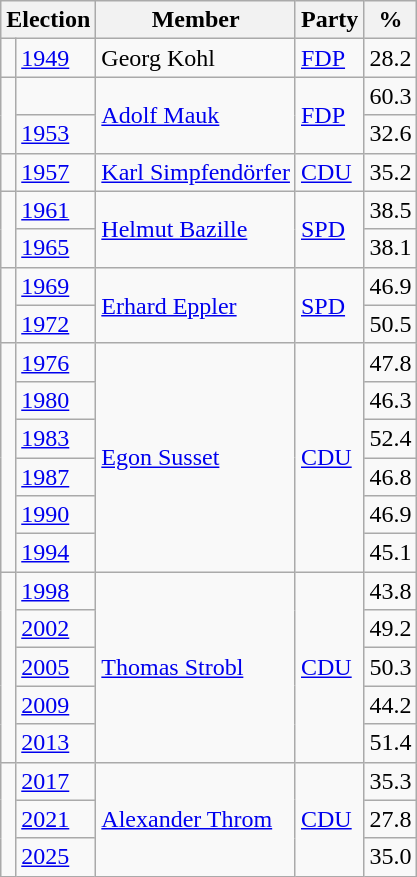<table class=wikitable>
<tr>
<th colspan=2>Election</th>
<th>Member</th>
<th>Party</th>
<th>%</th>
</tr>
<tr>
<td bgcolor=></td>
<td><a href='#'>1949</a></td>
<td>Georg Kohl</td>
<td><a href='#'>FDP</a></td>
<td align=right>28.2</td>
</tr>
<tr>
<td rowspan=2 bgcolor=></td>
<td><em></em></td>
<td rowspan=2><a href='#'>Adolf Mauk</a></td>
<td rowspan=2><a href='#'>FDP</a></td>
<td align=right>60.3</td>
</tr>
<tr>
<td><a href='#'>1953</a></td>
<td align=right>32.6</td>
</tr>
<tr>
<td bgcolor=></td>
<td><a href='#'>1957</a></td>
<td><a href='#'>Karl Simpfendörfer</a></td>
<td><a href='#'>CDU</a></td>
<td align=right>35.2</td>
</tr>
<tr>
<td rowspan=2 bgcolor=></td>
<td><a href='#'>1961</a></td>
<td rowspan=2><a href='#'>Helmut Bazille</a></td>
<td rowspan=2><a href='#'>SPD</a></td>
<td align=right>38.5</td>
</tr>
<tr>
<td><a href='#'>1965</a></td>
<td align=right>38.1</td>
</tr>
<tr>
<td rowspan=2 bgcolor=></td>
<td><a href='#'>1969</a></td>
<td rowspan=2><a href='#'>Erhard Eppler</a></td>
<td rowspan=2><a href='#'>SPD</a></td>
<td align=right>46.9</td>
</tr>
<tr>
<td><a href='#'>1972</a></td>
<td align=right>50.5</td>
</tr>
<tr>
<td rowspan=6 bgcolor=></td>
<td><a href='#'>1976</a></td>
<td rowspan=6><a href='#'>Egon Susset</a></td>
<td rowspan=6><a href='#'>CDU</a></td>
<td align=right>47.8</td>
</tr>
<tr>
<td><a href='#'>1980</a></td>
<td align=right>46.3</td>
</tr>
<tr>
<td><a href='#'>1983</a></td>
<td align=right>52.4</td>
</tr>
<tr>
<td><a href='#'>1987</a></td>
<td align=right>46.8</td>
</tr>
<tr>
<td><a href='#'>1990</a></td>
<td align=right>46.9</td>
</tr>
<tr>
<td><a href='#'>1994</a></td>
<td align=right>45.1</td>
</tr>
<tr>
<td rowspan=5 bgcolor=></td>
<td><a href='#'>1998</a></td>
<td rowspan=5><a href='#'>Thomas Strobl</a></td>
<td rowspan=5><a href='#'>CDU</a></td>
<td align=right>43.8</td>
</tr>
<tr>
<td><a href='#'>2002</a></td>
<td align=right>49.2</td>
</tr>
<tr>
<td><a href='#'>2005</a></td>
<td align=right>50.3</td>
</tr>
<tr>
<td><a href='#'>2009</a></td>
<td align=right>44.2</td>
</tr>
<tr>
<td><a href='#'>2013</a></td>
<td align=right>51.4</td>
</tr>
<tr>
<td rowspan=3 bgcolor=></td>
<td><a href='#'>2017</a></td>
<td rowspan=3><a href='#'>Alexander Throm</a></td>
<td rowspan=3><a href='#'>CDU</a></td>
<td align=right>35.3</td>
</tr>
<tr>
<td><a href='#'>2021</a></td>
<td align=right>27.8</td>
</tr>
<tr>
<td><a href='#'>2025</a></td>
<td align=right>35.0</td>
</tr>
</table>
